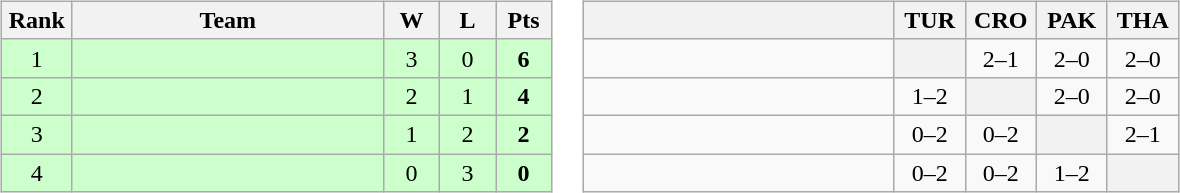<table>
<tr>
<td><br><table class=wikitable style="text-align:center">
<tr>
<th width=40>Rank</th>
<th width=200>Team</th>
<th width=30>W</th>
<th width=30>L</th>
<th width=30>Pts</th>
</tr>
<tr align=center bgcolor="#ccffcc">
<td>1</td>
<td style="text-align:left"></td>
<td>3</td>
<td>0</td>
<td><strong>6</strong></td>
</tr>
<tr align=center bgcolor="#ccffcc">
<td>2</td>
<td style="text-align:left"></td>
<td>2</td>
<td>1</td>
<td><strong>4</strong></td>
</tr>
<tr align=center bgcolor="#ccffcc">
<td>3</td>
<td style="text-align:left"></td>
<td>1</td>
<td>2</td>
<td><strong>2</strong></td>
</tr>
<tr align=center bgcolor="#ccffcc">
<td>4</td>
<td style="text-align:left"></td>
<td>0</td>
<td>3</td>
<td><strong>0</strong></td>
</tr>
</table>
</td>
<td><br><table class="wikitable" style="text-align:center">
<tr>
<th width="200"> </th>
<th width="40">TUR</th>
<th width="40">CRO</th>
<th width="40">PAK</th>
<th width="40">THA</th>
</tr>
<tr>
<td style="text-align:left;"></td>
<th></th>
<td>2–1</td>
<td>2–0</td>
<td>2–0</td>
</tr>
<tr>
<td style="text-align:left"></td>
<td>1–2</td>
<th></th>
<td>2–0</td>
<td>2–0</td>
</tr>
<tr>
<td style="text-align:left"></td>
<td>0–2</td>
<td>0–2</td>
<th></th>
<td>2–1</td>
</tr>
<tr>
<td style="text-align:left"></td>
<td>0–2</td>
<td>0–2</td>
<td>1–2</td>
<th></th>
</tr>
</table>
</td>
</tr>
</table>
